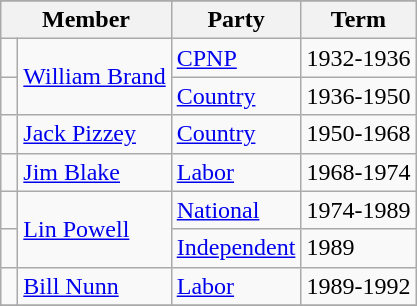<table class="wikitable">
<tr>
</tr>
<tr>
<th colspan="2">Member</th>
<th>Party</th>
<th>Term</th>
</tr>
<tr>
<td></td>
<td rowspan="2"><a href='#'>William Brand</a></td>
<td><a href='#'>CPNP</a></td>
<td>1932-1936</td>
</tr>
<tr>
<td></td>
<td><a href='#'>Country</a></td>
<td>1936-1950</td>
</tr>
<tr>
<td> </td>
<td><a href='#'>Jack Pizzey</a></td>
<td><a href='#'>Country</a></td>
<td>1950-1968</td>
</tr>
<tr>
<td> </td>
<td><a href='#'>Jim Blake</a></td>
<td><a href='#'>Labor</a></td>
<td>1968-1974</td>
</tr>
<tr>
<td></td>
<td rowspan="2"><a href='#'>Lin Powell</a></td>
<td><a href='#'>National</a></td>
<td>1974-1989</td>
</tr>
<tr>
<td></td>
<td><a href='#'>Independent</a></td>
<td>1989</td>
</tr>
<tr>
<td> </td>
<td><a href='#'>Bill Nunn</a></td>
<td><a href='#'>Labor</a></td>
<td>1989-1992</td>
</tr>
<tr>
</tr>
</table>
